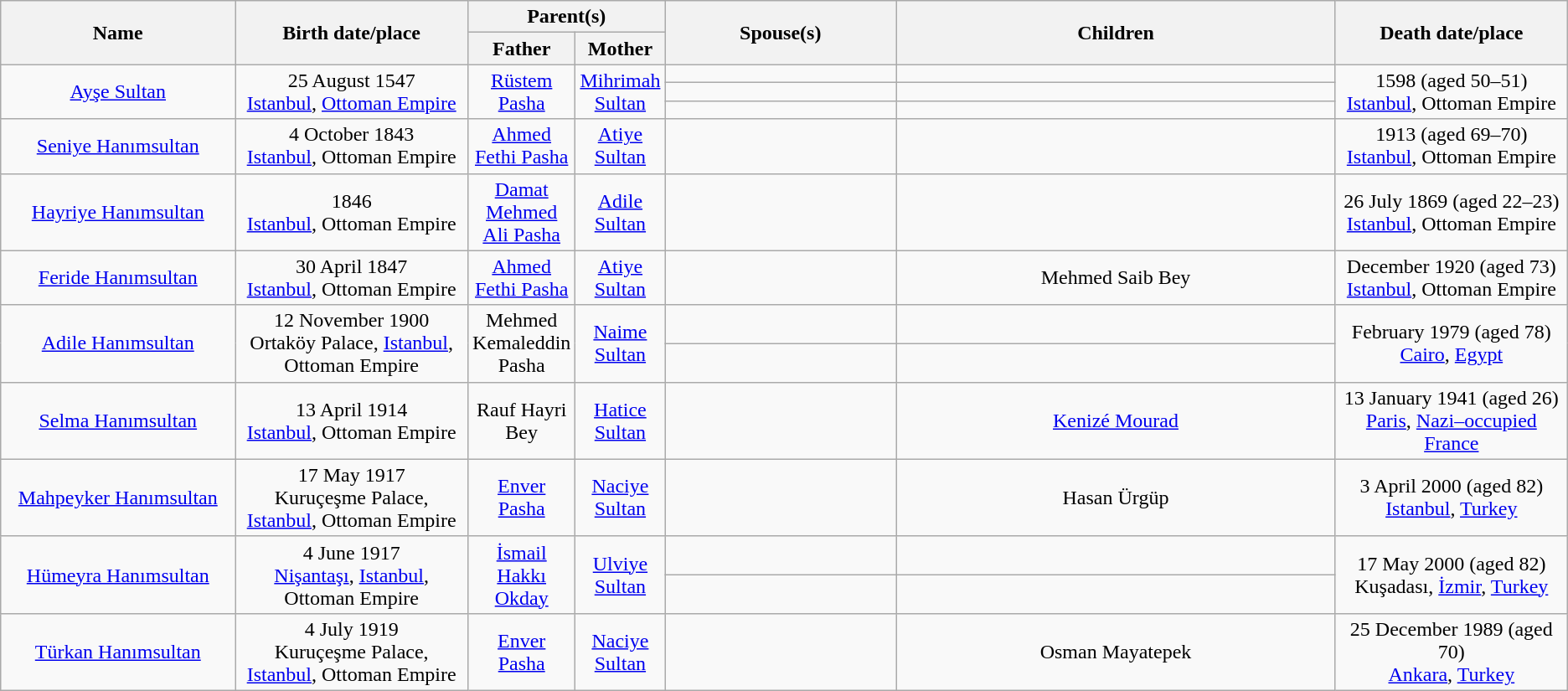<table class="wikitable sortable">
<tr>
<th rowspan="2" scope="col" width="200px" data-sort-type="text">Name</th>
<th rowspan="2" scope="col" width="200px" data-sort-type="text">Birth date/place</th>
<th colspan="2" scope="col" width="400px" data-sort-type="text">Parent(s)</th>
<th rowspan="2" scope="col" width="200px" data-sort-type="text">Spouse(s)</th>
<th rowspan="2" scope="col" width="400px" data-sort-type="text">Children</th>
<th rowspan="2" scope="col" width="200px" data-sort-type="text">Death date/place</th>
</tr>
<tr>
<th>Father</th>
<th>Mother</th>
</tr>
<tr>
<td rowspan="3" align="center"><a href='#'>Ayşe Sultan</a></td>
<td rowspan="3" align="center">25 August 1547 <br> <a href='#'>Istanbul</a>, <a href='#'>Ottoman Empire</a></td>
<td rowspan="3" align="center"><a href='#'>Rüstem Pasha</a></td>
<td rowspan="3" align="center"><a href='#'>Mihrimah Sultan</a></td>
<td align="center"></td>
<td align="center"></td>
<td rowspan="3" align="center"> 1598 (aged 50–51) <br> <a href='#'>Istanbul</a>, Ottoman Empire</td>
</tr>
<tr>
<td align="center"></td>
<td align="center"></td>
</tr>
<tr>
<td align="center"></td>
<td align="center"></td>
</tr>
<tr>
<td align="center"><a href='#'>Seniye Hanımsultan</a></td>
<td align="center">4 October 1843 <br> <a href='#'>Istanbul</a>, Ottoman Empire</td>
<td align="center"><a href='#'>Ahmed Fethi Pasha</a></td>
<td align="center"><a href='#'>Atiye Sultan</a></td>
<td align="center"></td>
<td align="center"></td>
<td align="center"> 1913 (aged 69–70) <br> <a href='#'>Istanbul</a>, Ottoman Empire</td>
</tr>
<tr>
<td align="center"><a href='#'>Hayriye Hanımsultan</a></td>
<td align="center"> 1846 <br> <a href='#'>Istanbul</a>, Ottoman Empire</td>
<td align="center"><a href='#'>Damat Mehmed Ali Pasha</a></td>
<td align="center"><a href='#'>Adile Sultan</a></td>
<td align="center"></td>
<td align="center"></td>
<td align="center">26 July 1869 (aged 22–23) <br> <a href='#'>Istanbul</a>, Ottoman Empire</td>
</tr>
<tr>
<td align="center"><a href='#'>Feride Hanımsultan</a></td>
<td align="center">30 April 1847 <br> <a href='#'>Istanbul</a>, Ottoman Empire</td>
<td align="center"><a href='#'>Ahmed Fethi Pasha</a></td>
<td align="center"><a href='#'>Atiye Sultan</a></td>
<td align="center"></td>
<td align="center">Mehmed Saib Bey</td>
<td align="center">December 1920 (aged 73) <br> <a href='#'>Istanbul</a>, Ottoman Empire</td>
</tr>
<tr>
<td rowspan="2" align="center"><a href='#'>Adile Hanımsultan</a></td>
<td rowspan="2" align="center">12 November 1900 <br> Ortaköy Palace, <a href='#'>Istanbul</a>, Ottoman Empire</td>
<td rowspan="2" align="center">Mehmed Kemaleddin Pasha</td>
<td rowspan="2" align="center"><a href='#'>Naime Sultan</a></td>
<td align="center"></td>
<td align="center"></td>
<td rowspan="2" align="center">February 1979 (aged 78) <br> <a href='#'>Cairo</a>, <a href='#'>Egypt</a></td>
</tr>
<tr>
<td align="center"></td>
<td align="center"></td>
</tr>
<tr>
<td align="center"><a href='#'>Selma Hanımsultan</a></td>
<td align="center">13 April 1914 <br> <a href='#'>Istanbul</a>, Ottoman Empire</td>
<td align="center">Rauf Hayri Bey</td>
<td align="center"><a href='#'>Hatice Sultan</a></td>
<td align="center"></td>
<td align="center"><a href='#'>Kenizé Mourad</a></td>
<td align="center">13 January 1941 (aged 26) <br> <a href='#'>Paris</a>, <a href='#'>Nazi–occupied France</a></td>
</tr>
<tr>
<td align="center"><a href='#'>Mahpeyker Hanımsultan</a></td>
<td align="center">17 May 1917 <br> Kuruçeşme Palace, <a href='#'>Istanbul</a>, Ottoman Empire</td>
<td align="center"><a href='#'>Enver Pasha</a></td>
<td align="center"><a href='#'>Naciye Sultan</a></td>
<td align="center"></td>
<td align="center">Hasan Ürgüp</td>
<td align="center">3 April 2000 (aged 82) <br> <a href='#'>Istanbul</a>, <a href='#'>Turkey</a></td>
</tr>
<tr>
<td rowspan="2" align="center"><a href='#'>Hümeyra Hanımsultan</a></td>
<td rowspan="2" align="center">4 June 1917 <br> <a href='#'>Nişantaşı</a>, <a href='#'>Istanbul</a>, Ottoman Empire</td>
<td rowspan="2" align="center"><a href='#'>İsmail Hakkı Okday</a></td>
<td rowspan="2" align="center"><a href='#'>Ulviye Sultan</a></td>
<td align="center"></td>
<td align="center"></td>
<td rowspan="2" align="center">17 May 2000 (aged 82) <br> Kuşadası, <a href='#'>İzmir</a>, <a href='#'>Turkey</a></td>
</tr>
<tr>
<td align="center"></td>
<td align="center"></td>
</tr>
<tr>
<td align="center"><a href='#'>Türkan Hanımsultan</a></td>
<td align="center">4 July 1919 <br> Kuruçeşme Palace, <a href='#'>Istanbul</a>, Ottoman Empire</td>
<td align="center"><a href='#'>Enver Pasha</a></td>
<td align="center"><a href='#'>Naciye Sultan</a></td>
<td align="center"></td>
<td align="center">Osman Mayatepek</td>
<td align="center">25 December 1989 (aged 70) <br> <a href='#'>Ankara</a>, <a href='#'>Turkey</a></td>
</tr>
</table>
